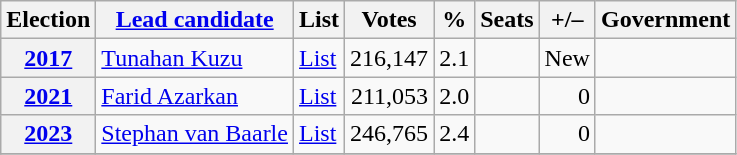<table class="wikitable" style="text-align: right;">
<tr>
<th>Election</th>
<th><a href='#'>Lead candidate</a></th>
<th>List</th>
<th>Votes</th>
<th>%</th>
<th>Seats</th>
<th>+/–</th>
<th>Government</th>
</tr>
<tr>
<th><a href='#'>2017</a></th>
<td align="left"><a href='#'>Tunahan Kuzu</a></td>
<td align="left"><a href='#'>List</a></td>
<td>216,147</td>
<td>2.1</td>
<td></td>
<td>New</td>
<td></td>
</tr>
<tr>
<th><a href='#'>2021</a></th>
<td align="left"><a href='#'>Farid Azarkan</a></td>
<td align="left"><a href='#'>List</a></td>
<td>211,053</td>
<td>2.0</td>
<td></td>
<td> 0</td>
<td></td>
</tr>
<tr>
<th><a href='#'>2023</a></th>
<td align="left"><a href='#'>Stephan van Baarle</a></td>
<td align="left"><a href='#'>List</a></td>
<td>246,765</td>
<td>2.4</td>
<td></td>
<td> 0</td>
<td></td>
</tr>
<tr>
</tr>
</table>
